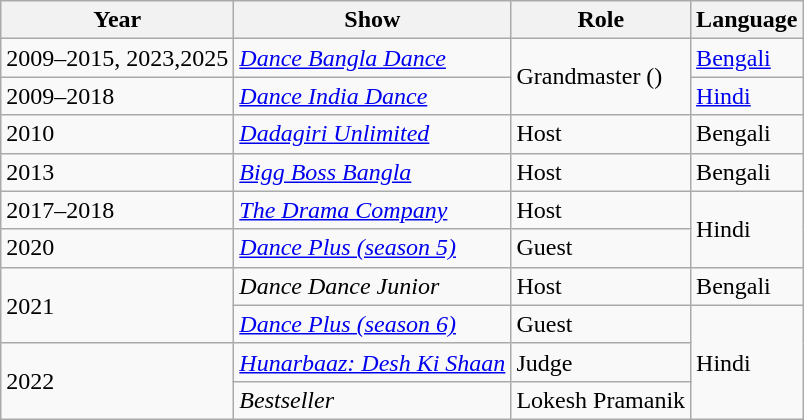<table class="wikitable">
<tr>
<th>Year</th>
<th>Show</th>
<th>Role</th>
<th>Language</th>
</tr>
<tr>
<td>2009–2015, 2023,2025</td>
<td><em><a href='#'>Dance Bangla Dance</a></em></td>
<td rowspan=2>Grandmaster ()</td>
<td><a href='#'>Bengali</a></td>
</tr>
<tr>
<td>2009–2018</td>
<td><em><a href='#'>Dance India Dance</a></em></td>
<td><a href='#'>Hindi</a></td>
</tr>
<tr>
<td>2010</td>
<td><em><a href='#'>Dadagiri Unlimited</a></em></td>
<td>Host</td>
<td>Bengali</td>
</tr>
<tr>
<td>2013</td>
<td><em><a href='#'>Bigg Boss Bangla</a></em></td>
<td>Host</td>
<td>Bengali</td>
</tr>
<tr>
<td>2017–2018</td>
<td><em><a href='#'>The Drama Company</a></em></td>
<td>Host</td>
<td rowspan=2>Hindi</td>
</tr>
<tr>
<td>2020</td>
<td><em><a href='#'>Dance Plus (season 5)</a></em></td>
<td>Guest</td>
</tr>
<tr>
<td rowspan=2>2021</td>
<td><em>Dance Dance Junior</em></td>
<td>Host</td>
<td>Bengali</td>
</tr>
<tr>
<td><em><a href='#'>Dance Plus (season 6)</a></em></td>
<td>Guest</td>
<td rowspan=3>Hindi</td>
</tr>
<tr>
<td rowspan=2>2022</td>
<td><em><a href='#'>Hunarbaaz: Desh Ki Shaan</a></em></td>
<td>Judge</td>
</tr>
<tr>
<td><em>Bestseller</em></td>
<td>Lokesh Pramanik</td>
</tr>
</table>
